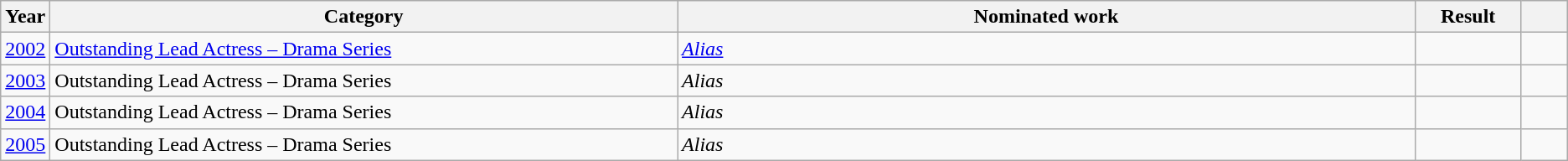<table class="wikitable sortable">
<tr>
<th scope="col" style="width:1em;">Year</th>
<th scope="col" style="width:33em;">Category</th>
<th scope="col" style="width:39em;">Nominated work</th>
<th scope="col" style="width:5em;">Result</th>
<th scope="col" style="width:2em;" class="unsortable"></th>
</tr>
<tr>
<td><a href='#'>2002</a></td>
<td><a href='#'>Outstanding Lead Actress – Drama Series</a></td>
<td><em><a href='#'>Alias</a></em></td>
<td></td>
<td></td>
</tr>
<tr>
<td><a href='#'>2003</a></td>
<td>Outstanding Lead Actress – Drama Series</td>
<td><em>Alias</em></td>
<td></td>
<td></td>
</tr>
<tr>
<td><a href='#'>2004</a></td>
<td>Outstanding Lead Actress – Drama Series</td>
<td><em>Alias</em></td>
<td></td>
<td></td>
</tr>
<tr>
<td><a href='#'>2005</a></td>
<td>Outstanding Lead Actress – Drama Series</td>
<td><em>Alias</em></td>
<td></td>
<td></td>
</tr>
</table>
